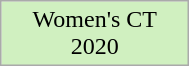<table class="wikitable"  style="width:10%; text-align:center;">
<tr>
<td style="background:#d0f0c0;">Women's CT 2020</td>
</tr>
</table>
